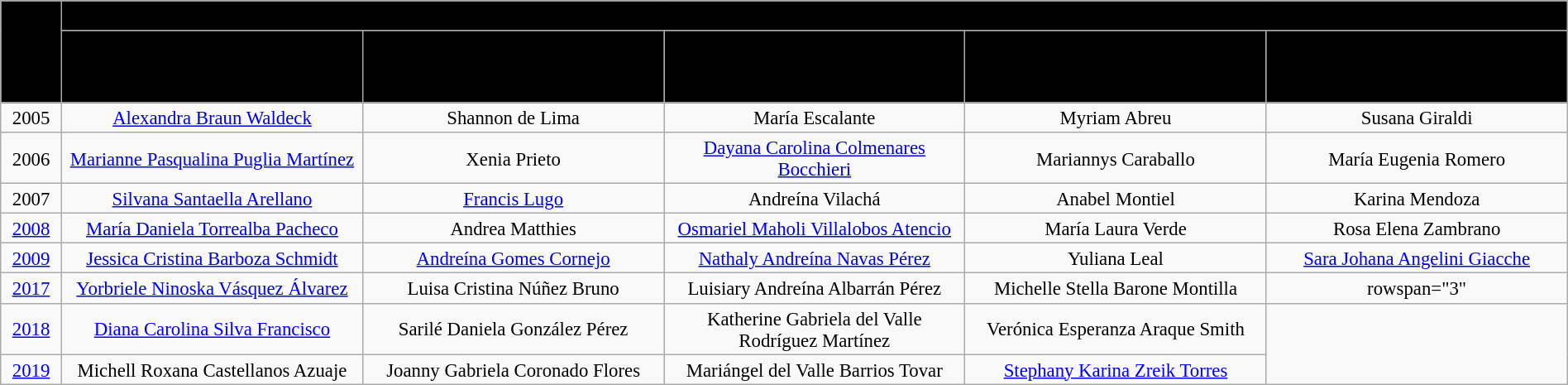<table class="wikitable" style="text-align:center; font-size:95%; line-height:17px; width:100%;">
<tr>
<th style="background:black; width:01%;" scope="col" rowspan="2"><span>Year</span></th>
<th colspan="5"  style="background:black; width:10%;" scope="col"><span>Miss Earth Venezuela Elemental Titleholders</span></th>
</tr>
<tr>
<th style="background:black; width:10%;" scope="col"><span>Earth</span></th>
<th style="background:black; width:10%;" scope="col"><span>Air<br>(1st Runner-Up or Miss Continente Americano from 2005 to 2009)</span></th>
<th style="background:black; width:10%;" scope="col"><span>Water<br>(2nd Runner-Up from 2005 to 2009)</span></th>
<th style="background:black; width:10%;" scope="col"><span>Fire<br>(3rd Runner-Up from 2005 to 2009)</span></th>
<th style="background:black; width:10%;" scope="col"><span>—<br>(4th Runner-Up from 2005 to 2009)</span></th>
</tr>
<tr>
<td>2005</td>
<td><a href='#'>Alexandra Braun Waldeck</a></td>
<td>Shannon de Lima</td>
<td>María Escalante</td>
<td>Myriam Abreu</td>
<td>Susana Giraldi</td>
</tr>
<tr>
<td>2006</td>
<td><a href='#'>Marianne Pasqualina Puglia Martínez</a></td>
<td>Xenia Prieto</td>
<td><a href='#'>Dayana Carolina Colmenares Bocchieri</a></td>
<td>Mariannys Caraballo</td>
<td>María Eugenia Romero</td>
</tr>
<tr>
<td>2007</td>
<td><a href='#'>Silvana Santaella Arellano</a></td>
<td><a href='#'>Francis Lugo</a></td>
<td>Andreína Vilachá</td>
<td>Anabel Montiel</td>
<td>Karina Mendoza</td>
</tr>
<tr>
<td><a href='#'>2008</a></td>
<td><a href='#'>María Daniela Torrealba Pacheco</a></td>
<td>Andrea Matthies</td>
<td><a href='#'>Osmariel Maholi Villalobos Atencio</a></td>
<td>María Laura Verde</td>
<td>Rosa Elena Zambrano</td>
</tr>
<tr>
<td><a href='#'>2009</a></td>
<td><a href='#'>Jessica Cristina Barboza Schmidt</a></td>
<td><a href='#'>Andreína Gomes Cornejo</a></td>
<td><a href='#'>Nathaly Andreína Navas Pérez</a></td>
<td>Yuliana Leal</td>
<td><a href='#'>Sara Johana Angelini Giacche</a></td>
</tr>
<tr>
<td><a href='#'>2017</a></td>
<td><a href='#'>Yorbriele Ninoska Vásquez Álvarez</a></td>
<td>Luisa Cristina Núñez Bruno</td>
<td>Luisiary Andreína Albarrán Pérez</td>
<td>Michelle Stella Barone Montilla</td>
<td>rowspan="3" </td>
</tr>
<tr>
<td><a href='#'>2018</a></td>
<td><a href='#'>Diana Carolina Silva Francisco</a></td>
<td>Sarilé Daniela González Pérez</td>
<td>Katherine Gabriela del Valle Rodríguez Martínez</td>
<td>Verónica Esperanza Araque Smith</td>
</tr>
<tr>
<td><a href='#'>2019</a></td>
<td>Michell Roxana Castellanos Azuaje</td>
<td>Joanny Gabriela Coronado Flores</td>
<td>Mariángel del Valle Barrios Tovar</td>
<td><a href='#'>Stephany Karina Zreik Torres</a></td>
</tr>
</table>
